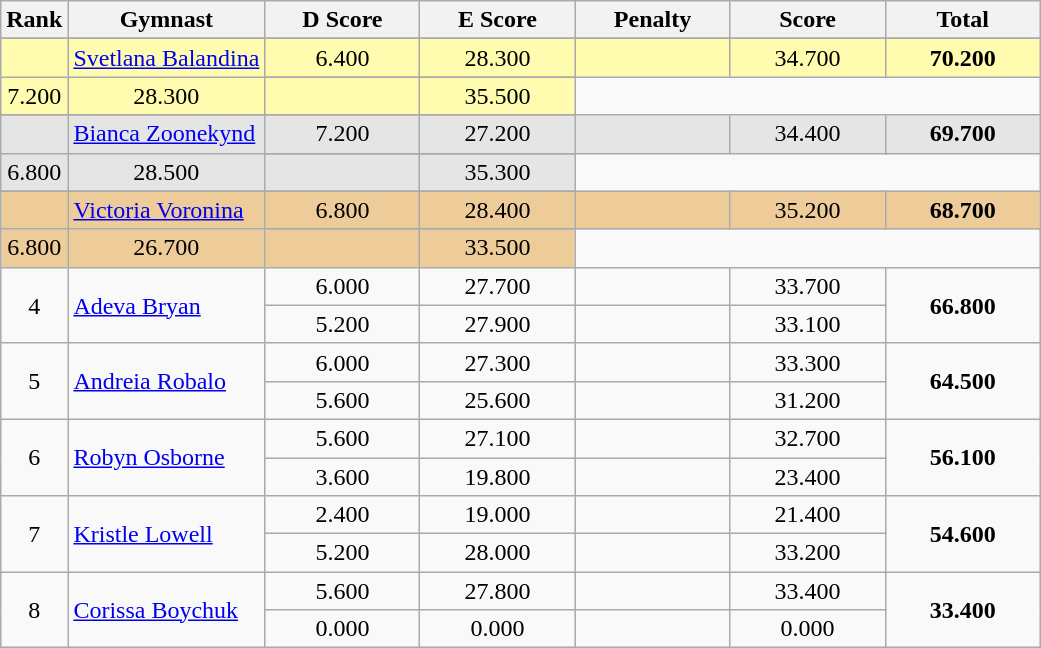<table class="wikitable" style="text-align:center">
<tr>
<th>Rank</th>
<th>Gymnast</th>
<th style="width:6em">D Score</th>
<th style="width:6em">E Score</th>
<th style="width:6em">Penalty</th>
<th style="width:6em">Score</th>
<th style="width:6em">Total</th>
</tr>
<tr>
</tr>
<tr style="background:#fffcaf;">
<td rowspan=2></td>
<td rowspan=2 align=left> <a href='#'>Svetlana Balandina</a></td>
<td>6.400</td>
<td>28.300</td>
<td></td>
<td>34.700</td>
<td rowspan=2><strong>70.200</strong></td>
</tr>
<tr>
</tr>
<tr style="background:#fffcaf;">
<td>7.200</td>
<td>28.300</td>
<td></td>
<td>35.500</td>
</tr>
<tr>
</tr>
<tr style="background:#e5e5e5;">
<td rowspan=2></td>
<td rowspan=2 align=left> <a href='#'>Bianca Zoonekynd</a></td>
<td>7.200</td>
<td>27.200</td>
<td></td>
<td>34.400</td>
<td rowspan=2><strong>69.700</strong></td>
</tr>
<tr>
</tr>
<tr style="background:#e5e5e5;">
<td>6.800</td>
<td>28.500</td>
<td></td>
<td>35.300</td>
</tr>
<tr>
</tr>
<tr style="background:#ec9;">
<td rowspan=2></td>
<td rowspan=2 align=left> <a href='#'>Victoria Voronina</a></td>
<td>6.800</td>
<td>28.400</td>
<td></td>
<td>35.200</td>
<td rowspan=2><strong>68.700</strong></td>
</tr>
<tr>
</tr>
<tr style="background:#ec9;">
<td>6.800</td>
<td>26.700</td>
<td></td>
<td>33.500</td>
</tr>
<tr>
<td rowspan=2>4</td>
<td rowspan=2 align=left> <a href='#'>Adeva Bryan</a></td>
<td>6.000</td>
<td>27.700</td>
<td></td>
<td>33.700</td>
<td rowspan=2><strong>66.800</strong></td>
</tr>
<tr>
<td>5.200</td>
<td>27.900</td>
<td></td>
<td>33.100</td>
</tr>
<tr>
<td rowspan=2>5</td>
<td rowspan=2 align=left> <a href='#'>Andreia Robalo</a></td>
<td>6.000</td>
<td>27.300</td>
<td></td>
<td>33.300</td>
<td rowspan=2><strong>64.500</strong></td>
</tr>
<tr>
<td>5.600</td>
<td>25.600</td>
<td></td>
<td>31.200</td>
</tr>
<tr>
<td rowspan=2>6</td>
<td rowspan=2 align=left> <a href='#'>Robyn Osborne</a></td>
<td>5.600</td>
<td>27.100</td>
<td></td>
<td>32.700</td>
<td rowspan=2><strong>56.100</strong></td>
</tr>
<tr>
<td>3.600</td>
<td>19.800</td>
<td></td>
<td>23.400</td>
</tr>
<tr>
<td rowspan=2>7</td>
<td rowspan=2 align=left> <a href='#'>Kristle Lowell</a></td>
<td>2.400</td>
<td>19.000</td>
<td></td>
<td>21.400</td>
<td rowspan=2><strong>54.600</strong></td>
</tr>
<tr>
<td>5.200</td>
<td>28.000</td>
<td></td>
<td>33.200</td>
</tr>
<tr>
<td rowspan=2>8</td>
<td rowspan=2 align=left> <a href='#'>Corissa Boychuk</a></td>
<td>5.600</td>
<td>27.800</td>
<td></td>
<td>33.400</td>
<td rowspan=2><strong>33.400</strong></td>
</tr>
<tr>
<td>0.000</td>
<td>0.000</td>
<td></td>
<td>0.000</td>
</tr>
</table>
